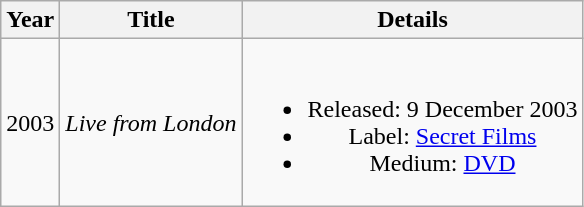<table class="wikitable" style="text-align:center">
<tr>
<th>Year</th>
<th>Title</th>
<th>Details</th>
</tr>
<tr>
<td>2003</td>
<td align="left"><em>Live from London</em></td>
<td><br><ul><li>Released: 9 December 2003</li><li>Label: <a href='#'>Secret Films</a></li><li>Medium: <a href='#'>DVD</a></li></ul></td>
</tr>
</table>
